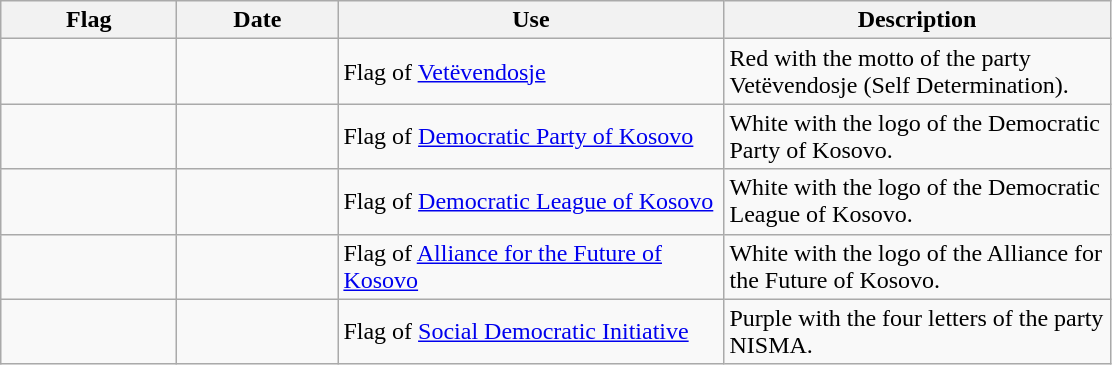<table class="wikitable">
<tr>
<th width="110">Flag</th>
<th width="100">Date</th>
<th width="250">Use</th>
<th width="250">Description</th>
</tr>
<tr>
<td></td>
<td></td>
<td>Flag of <a href='#'>Vetëvendosje</a></td>
<td>Red with the motto of the party Vetëvendosje (Self Determination).</td>
</tr>
<tr>
<td></td>
<td></td>
<td>Flag of <a href='#'>Democratic Party of Kosovo</a></td>
<td>White with the logo of the Democratic Party of Kosovo.</td>
</tr>
<tr>
<td></td>
<td></td>
<td>Flag of <a href='#'>Democratic League of Kosovo</a></td>
<td>White with the logo of the Democratic League of Kosovo.</td>
</tr>
<tr>
<td></td>
<td></td>
<td>Flag of <a href='#'>Alliance for the Future of Kosovo</a></td>
<td>White with the logo of the Alliance for the Future of Kosovo.</td>
</tr>
<tr>
<td></td>
<td></td>
<td>Flag of <a href='#'>Social Democratic Initiative</a></td>
<td>Purple with the four letters of the party NISMA.</td>
</tr>
</table>
